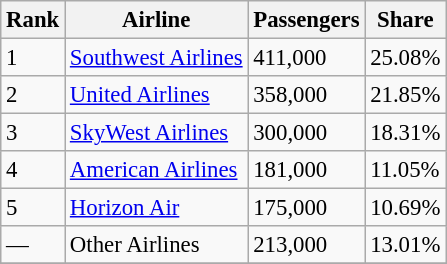<table class="wikitable sortable" style="font-size: 95%">
<tr>
<th>Rank</th>
<th>Airline</th>
<th>Passengers</th>
<th>Share</th>
</tr>
<tr>
<td>1</td>
<td><a href='#'>Southwest Airlines</a></td>
<td>411,000</td>
<td>25.08%</td>
</tr>
<tr>
<td>2</td>
<td><a href='#'>United Airlines</a></td>
<td>358,000</td>
<td>21.85%</td>
</tr>
<tr>
<td>3</td>
<td><a href='#'>SkyWest Airlines</a></td>
<td>300,000</td>
<td>18.31%</td>
</tr>
<tr>
<td>4</td>
<td><a href='#'>American Airlines</a></td>
<td>181,000</td>
<td>11.05%</td>
</tr>
<tr>
<td>5</td>
<td><a href='#'>Horizon Air</a></td>
<td>175,000</td>
<td>10.69%</td>
</tr>
<tr>
<td>—</td>
<td>Other Airlines</td>
<td>213,000</td>
<td>13.01%</td>
</tr>
<tr>
</tr>
</table>
